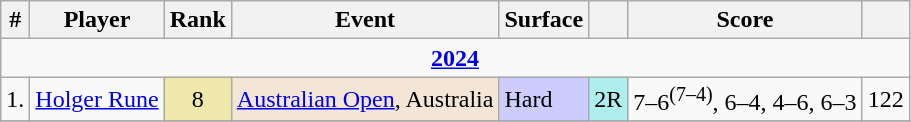<table class="wikitable sortable nowrap">
<tr>
<th>#</th>
<th>Player</th>
<th>Rank</th>
<th>Event</th>
<th>Surface</th>
<th></th>
<th class=unsortable>Score</th>
<th></th>
</tr>
<tr>
<td colspan=8 style=text-align:center><strong><a href='#'>2024</a></strong></td>
</tr>
<tr>
<td>1.</td>
<td> <a href='#'>Holger Rune</a></td>
<td align=center bgcolor=eee8aa>8</td>
<td bgcolor=f3e6d7><a href='#'>Australian Open</a>, Australia</td>
<td bgcolor=ccccff>Hard</td>
<td bgcolor=afeeee>2R</td>
<td>7–6<sup>(7–4)</sup>, 6–4, 4–6, 6–3</td>
<td align=center>122</td>
</tr>
<tr>
</tr>
</table>
